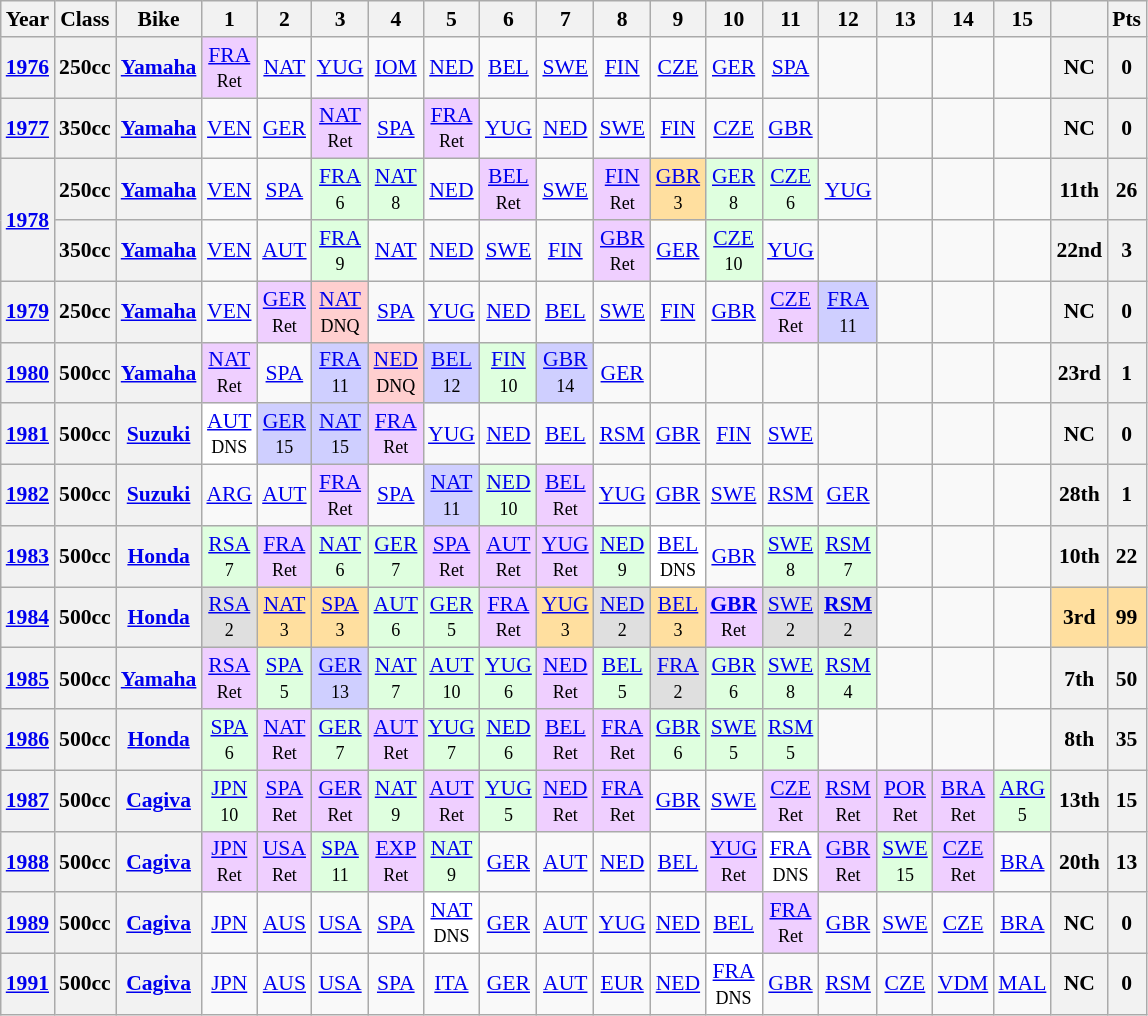<table class="wikitable" style="text-align:center; font-size:90%;">
<tr>
<th>Year</th>
<th>Class</th>
<th>Bike</th>
<th>1</th>
<th>2</th>
<th>3</th>
<th>4</th>
<th>5</th>
<th>6</th>
<th>7</th>
<th>8</th>
<th>9</th>
<th>10</th>
<th>11</th>
<th>12</th>
<th>13</th>
<th>14</th>
<th>15</th>
<th></th>
<th>Pts</th>
</tr>
<tr>
<th><a href='#'>1976</a></th>
<th>250cc</th>
<th><a href='#'>Yamaha</a></th>
<td style="background:#EFCFFF;"><a href='#'>FRA</a><br><small>Ret</small></td>
<td><a href='#'>NAT</a></td>
<td><a href='#'>YUG</a></td>
<td><a href='#'>IOM</a></td>
<td><a href='#'>NED</a></td>
<td><a href='#'>BEL</a></td>
<td><a href='#'>SWE</a></td>
<td><a href='#'>FIN</a></td>
<td><a href='#'>CZE</a></td>
<td><a href='#'>GER</a></td>
<td><a href='#'>SPA</a></td>
<td></td>
<td></td>
<td></td>
<td></td>
<th>NC</th>
<th>0</th>
</tr>
<tr>
<th><a href='#'>1977</a></th>
<th>350cc</th>
<th><a href='#'>Yamaha</a></th>
<td><a href='#'>VEN</a></td>
<td><a href='#'>GER</a></td>
<td style="background:#EFCFFF;"><a href='#'>NAT</a><br><small>Ret</small></td>
<td><a href='#'>SPA</a></td>
<td style="background:#EFCFFF;"><a href='#'>FRA</a><br><small>Ret</small></td>
<td><a href='#'>YUG</a></td>
<td><a href='#'>NED</a></td>
<td><a href='#'>SWE</a></td>
<td><a href='#'>FIN</a></td>
<td><a href='#'>CZE</a></td>
<td><a href='#'>GBR</a></td>
<td></td>
<td></td>
<td></td>
<td></td>
<th>NC</th>
<th>0</th>
</tr>
<tr>
<th rowspan=2><a href='#'>1978</a></th>
<th>250cc</th>
<th><a href='#'>Yamaha</a></th>
<td><a href='#'>VEN</a></td>
<td><a href='#'>SPA</a></td>
<td style="background:#DFFFDF;"><a href='#'>FRA</a><br><small>6</small></td>
<td style="background:#DFFFDF;"><a href='#'>NAT</a><br><small>8</small></td>
<td><a href='#'>NED</a></td>
<td style="background:#EFCFFF;"><a href='#'>BEL</a><br><small>Ret</small></td>
<td><a href='#'>SWE</a></td>
<td style="background:#EFCFFF;"><a href='#'>FIN</a><br><small>Ret</small></td>
<td style="background:#FFDF9F;"><a href='#'>GBR</a><br><small>3</small></td>
<td style="background:#DFFFDF;"><a href='#'>GER</a><br><small>8</small></td>
<td style="background:#DFFFDF;"><a href='#'>CZE</a><br><small>6</small></td>
<td><a href='#'>YUG</a></td>
<td></td>
<td></td>
<td></td>
<th>11th</th>
<th>26</th>
</tr>
<tr>
<th>350cc</th>
<th><a href='#'>Yamaha</a></th>
<td><a href='#'>VEN</a></td>
<td><a href='#'>AUT</a></td>
<td style="background:#DFFFDF;"><a href='#'>FRA</a><br><small>9</small></td>
<td><a href='#'>NAT</a></td>
<td><a href='#'>NED</a></td>
<td><a href='#'>SWE</a></td>
<td><a href='#'>FIN</a></td>
<td style="background:#EFCFFF;"><a href='#'>GBR</a><br><small>Ret</small></td>
<td><a href='#'>GER</a></td>
<td style="background:#DFFFDF;"><a href='#'>CZE</a><br><small>10</small></td>
<td><a href='#'>YUG</a></td>
<td></td>
<td></td>
<td></td>
<td></td>
<th>22nd</th>
<th>3</th>
</tr>
<tr>
<th><a href='#'>1979</a></th>
<th>250cc</th>
<th><a href='#'>Yamaha</a></th>
<td><a href='#'>VEN</a></td>
<td style="background:#EFCFFF;"><a href='#'>GER</a><br><small>Ret</small></td>
<td style="background:#ffcfcf;"><a href='#'>NAT</a><br><small>DNQ</small></td>
<td><a href='#'>SPA</a></td>
<td><a href='#'>YUG</a></td>
<td><a href='#'>NED</a></td>
<td><a href='#'>BEL</a></td>
<td><a href='#'>SWE</a></td>
<td><a href='#'>FIN</a></td>
<td><a href='#'>GBR</a></td>
<td style="background:#EFCFFF;"><a href='#'>CZE</a><br><small>Ret</small></td>
<td style="background:#CFCFFF;"><a href='#'>FRA</a><br><small>11</small></td>
<td></td>
<td></td>
<td></td>
<th>NC</th>
<th>0</th>
</tr>
<tr>
<th><a href='#'>1980</a></th>
<th>500cc</th>
<th><a href='#'>Yamaha</a></th>
<td style="background:#EFCFFF;"><a href='#'>NAT</a><br><small>Ret</small></td>
<td><a href='#'>SPA</a></td>
<td style="background:#CFCFFF;"><a href='#'>FRA</a><br><small>11</small></td>
<td style="background:#ffcfcf;"><a href='#'>NED</a><br><small>DNQ</small></td>
<td style="background:#CFCFFF;"><a href='#'>BEL</a><br><small>12</small></td>
<td style="background:#DFFFDF;"><a href='#'>FIN</a><br><small>10</small></td>
<td style="background:#CFCFFF;"><a href='#'>GBR</a><br><small>14</small></td>
<td><a href='#'>GER</a></td>
<td></td>
<td></td>
<td></td>
<td></td>
<td></td>
<td></td>
<td></td>
<th>23rd</th>
<th>1</th>
</tr>
<tr>
<th><a href='#'>1981</a></th>
<th>500cc</th>
<th><a href='#'>Suzuki</a></th>
<td style="background:#FFFFFF;"><a href='#'>AUT</a><br><small>DNS</small></td>
<td style="background:#CFCFFF;"><a href='#'>GER</a><br><small>15</small></td>
<td style="background:#CFCFFF;"><a href='#'>NAT</a><br><small>15</small></td>
<td style="background:#EFCFFF;"><a href='#'>FRA</a><br><small>Ret</small></td>
<td><a href='#'>YUG</a></td>
<td><a href='#'>NED</a></td>
<td><a href='#'>BEL</a></td>
<td><a href='#'>RSM</a></td>
<td><a href='#'>GBR</a></td>
<td><a href='#'>FIN</a></td>
<td><a href='#'>SWE</a></td>
<td></td>
<td></td>
<td></td>
<td></td>
<th>NC</th>
<th>0</th>
</tr>
<tr>
<th><a href='#'>1982</a></th>
<th>500cc</th>
<th><a href='#'>Suzuki</a></th>
<td><a href='#'>ARG</a></td>
<td><a href='#'>AUT</a></td>
<td style="background:#EFCFFF;"><a href='#'>FRA</a><br><small>Ret</small></td>
<td><a href='#'>SPA</a></td>
<td style="background:#CFCFFF;"><a href='#'>NAT</a><br><small>11</small></td>
<td style="background:#DFFFDF;"><a href='#'>NED</a><br><small>10</small></td>
<td style="background:#EFCFFF;"><a href='#'>BEL</a><br><small>Ret</small></td>
<td><a href='#'>YUG</a></td>
<td><a href='#'>GBR</a></td>
<td><a href='#'>SWE</a></td>
<td><a href='#'>RSM</a></td>
<td><a href='#'>GER</a></td>
<td></td>
<td></td>
<td></td>
<th>28th</th>
<th>1</th>
</tr>
<tr>
<th><a href='#'>1983</a></th>
<th>500cc</th>
<th><a href='#'>Honda</a></th>
<td style="background:#DFFFDF;"><a href='#'>RSA</a><br><small>7</small></td>
<td style="background:#EFCFFF;"><a href='#'>FRA</a><br><small>Ret</small></td>
<td style="background:#DFFFDF;"><a href='#'>NAT</a><br><small>6</small></td>
<td style="background:#DFFFDF;"><a href='#'>GER</a><br><small>7</small></td>
<td style="background:#EFCFFF;"><a href='#'>SPA</a><br><small>Ret</small></td>
<td style="background:#EFCFFF;"><a href='#'>AUT</a><br><small>Ret</small></td>
<td style="background:#EFCFFF;"><a href='#'>YUG</a><br><small>Ret</small></td>
<td style="background:#DFFFDF;"><a href='#'>NED</a><br><small>9</small></td>
<td style="background:#FFFFFF;"><a href='#'>BEL</a><br><small>DNS</small></td>
<td><a href='#'>GBR</a></td>
<td style="background:#DFFFDF;"><a href='#'>SWE</a><br><small>8</small></td>
<td style="background:#DFFFDF;"><a href='#'>RSM</a><br><small>7</small></td>
<td></td>
<td></td>
<td></td>
<th>10th</th>
<th>22</th>
</tr>
<tr>
<th><a href='#'>1984</a></th>
<th>500cc</th>
<th><a href='#'>Honda</a></th>
<td style="background:#DFDFDF;"><a href='#'>RSA</a><br><small>2</small></td>
<td style="background:#FFDF9F;"><a href='#'>NAT</a><br><small>3</small></td>
<td style="background:#FFDF9F;"><a href='#'>SPA</a><br><small>3</small></td>
<td style="background:#DFFFDF;"><a href='#'>AUT</a><br><small>6</small></td>
<td style="background:#DFFFDF;"><a href='#'>GER</a><br><small>5</small></td>
<td style="background:#EFCFFF;"><a href='#'>FRA</a><br><small>Ret</small></td>
<td style="background:#FFDF9F;"><a href='#'>YUG</a><br><small>3</small></td>
<td style="background:#DFDFDF;"><a href='#'>NED</a><br><small>2</small></td>
<td style="background:#FFDF9F;"><a href='#'>BEL</a><br><small>3</small></td>
<td style="background:#EFCFFF;"><strong><a href='#'>GBR</a></strong><br><small>Ret</small></td>
<td style="background:#DFDFDF;"><a href='#'>SWE</a><br><small>2</small></td>
<td style="background:#DFDFDF;"><strong><a href='#'>RSM</a></strong><br><small>2</small></td>
<td></td>
<td></td>
<td></td>
<th style="background:#FFDF9F;">3rd</th>
<th style="background:#FFDF9F;">99</th>
</tr>
<tr>
<th><a href='#'>1985</a></th>
<th>500cc</th>
<th><a href='#'>Yamaha</a></th>
<td style="background:#EFCFFF;"><a href='#'>RSA</a><br><small>Ret</small></td>
<td style="background:#DFFFDF;"><a href='#'>SPA</a><br><small>5</small></td>
<td style="background:#CFCFFF;"><a href='#'>GER</a><br><small>13</small></td>
<td style="background:#DFFFDF;"><a href='#'>NAT</a><br><small>7</small></td>
<td style="background:#DFFFDF;"><a href='#'>AUT</a><br><small>10</small></td>
<td style="background:#DFFFDF;"><a href='#'>YUG</a><br><small>6</small></td>
<td style="background:#EFCFFF;"><a href='#'>NED</a><br><small>Ret</small></td>
<td style="background:#DFFFDF;"><a href='#'>BEL</a><br><small>5</small></td>
<td style="background:#DFDFDF;"><a href='#'>FRA</a><br><small>2</small></td>
<td style="background:#DFFFDF;"><a href='#'>GBR</a><br><small>6</small></td>
<td style="background:#DFFFDF;"><a href='#'>SWE</a><br><small>8</small></td>
<td style="background:#DFFFDF;"><a href='#'>RSM</a><br><small>4</small></td>
<td></td>
<td></td>
<td></td>
<th>7th</th>
<th>50</th>
</tr>
<tr>
<th><a href='#'>1986</a></th>
<th>500cc</th>
<th><a href='#'>Honda</a></th>
<td style="background:#DFFFDF;"><a href='#'>SPA</a><br><small>6</small></td>
<td style="background:#EFCFFF;"><a href='#'>NAT</a><br><small>Ret</small></td>
<td style="background:#DFFFDF;"><a href='#'>GER</a><br><small>7</small></td>
<td style="background:#EFCFFF;"><a href='#'>AUT</a><br><small>Ret</small></td>
<td style="background:#DFFFDF;"><a href='#'>YUG</a><br><small>7</small></td>
<td style="background:#DFFFDF;"><a href='#'>NED</a><br><small>6</small></td>
<td style="background:#EFCFFF;"><a href='#'>BEL</a><br><small>Ret</small></td>
<td style="background:#EFCFFF;"><a href='#'>FRA</a><br><small>Ret</small></td>
<td style="background:#DFFFDF;"><a href='#'>GBR</a><br><small>6</small></td>
<td style="background:#DFFFDF;"><a href='#'>SWE</a><br><small>5</small></td>
<td style="background:#DFFFDF;"><a href='#'>RSM</a><br><small>5</small></td>
<td></td>
<td></td>
<td></td>
<td></td>
<th>8th</th>
<th>35</th>
</tr>
<tr>
<th><a href='#'>1987</a></th>
<th>500cc</th>
<th><a href='#'>Cagiva</a></th>
<td style="background:#DFFFDF;"><a href='#'>JPN</a><br><small>10</small></td>
<td style="background:#EFCFFF;"><a href='#'>SPA</a><br><small>Ret</small></td>
<td style="background:#EFCFFF;"><a href='#'>GER</a><br><small>Ret</small></td>
<td style="background:#DFFFDF;"><a href='#'>NAT</a><br><small>9</small></td>
<td style="background:#EFCFFF;"><a href='#'>AUT</a><br><small>Ret</small></td>
<td style="background:#DFFFDF;"><a href='#'>YUG</a><br><small>5</small></td>
<td style="background:#EFCFFF;"><a href='#'>NED</a><br><small>Ret</small></td>
<td style="background:#EFCFFF;"><a href='#'>FRA</a><br><small>Ret</small></td>
<td><a href='#'>GBR</a></td>
<td><a href='#'>SWE</a></td>
<td style="background:#EFCFFF;"><a href='#'>CZE</a><br><small>Ret</small></td>
<td style="background:#EFCFFF;"><a href='#'>RSM</a><br><small>Ret</small></td>
<td style="background:#EFCFFF;"><a href='#'>POR</a><br><small>Ret</small></td>
<td style="background:#EFCFFF;"><a href='#'>BRA</a><br><small>Ret</small></td>
<td style="background:#DFFFDF;"><a href='#'>ARG</a><br><small>5</small></td>
<th>13th</th>
<th>15</th>
</tr>
<tr>
<th><a href='#'>1988</a></th>
<th>500cc</th>
<th><a href='#'>Cagiva</a></th>
<td style="background:#EFCFFF;"><a href='#'>JPN</a><br><small>Ret</small></td>
<td style="background:#EFCFFF;"><a href='#'>USA</a><br><small>Ret</small></td>
<td style="background:#DFFFDF;"><a href='#'>SPA</a><br><small>11</small></td>
<td style="background:#EFCFFF;"><a href='#'>EXP</a><br><small>Ret</small></td>
<td style="background:#DFFFDF;"><a href='#'>NAT</a><br><small>9</small></td>
<td><a href='#'>GER</a></td>
<td><a href='#'>AUT</a></td>
<td><a href='#'>NED</a></td>
<td><a href='#'>BEL</a></td>
<td style="background:#EFCFFF;"><a href='#'>YUG</a><br><small>Ret</small></td>
<td style="background:#FFFFFF;"><a href='#'>FRA</a><br><small>DNS</small></td>
<td style="background:#EFCFFF;"><a href='#'>GBR</a><br><small>Ret</small></td>
<td style="background:#DFFFDF;"><a href='#'>SWE</a><br><small>15</small></td>
<td style="background:#EFCFFF;"><a href='#'>CZE</a><br><small>Ret</small></td>
<td><a href='#'>BRA</a></td>
<th>20th</th>
<th>13</th>
</tr>
<tr>
<th><a href='#'>1989</a></th>
<th>500cc</th>
<th><a href='#'>Cagiva</a></th>
<td><a href='#'>JPN</a></td>
<td><a href='#'>AUS</a></td>
<td><a href='#'>USA</a></td>
<td><a href='#'>SPA</a></td>
<td style="background:#FFFFFF;"><a href='#'>NAT</a><br><small>DNS</small></td>
<td><a href='#'>GER</a></td>
<td><a href='#'>AUT</a></td>
<td><a href='#'>YUG</a></td>
<td><a href='#'>NED</a></td>
<td><a href='#'>BEL</a></td>
<td style="background:#EFCFFF;"><a href='#'>FRA</a><br><small>Ret</small></td>
<td><a href='#'>GBR</a></td>
<td><a href='#'>SWE</a></td>
<td><a href='#'>CZE</a></td>
<td><a href='#'>BRA</a></td>
<th>NC</th>
<th>0</th>
</tr>
<tr>
<th><a href='#'>1991</a></th>
<th>500cc</th>
<th><a href='#'>Cagiva</a></th>
<td><a href='#'>JPN</a></td>
<td><a href='#'>AUS</a></td>
<td><a href='#'>USA</a></td>
<td><a href='#'>SPA</a></td>
<td><a href='#'>ITA</a></td>
<td><a href='#'>GER</a></td>
<td><a href='#'>AUT</a></td>
<td><a href='#'>EUR</a></td>
<td><a href='#'>NED</a></td>
<td style="background:#FFFFFF;"><a href='#'>FRA</a><br><small>DNS</small></td>
<td><a href='#'>GBR</a></td>
<td><a href='#'>RSM</a></td>
<td><a href='#'>CZE</a></td>
<td><a href='#'>VDM</a></td>
<td><a href='#'>MAL</a></td>
<th>NC</th>
<th>0</th>
</tr>
</table>
